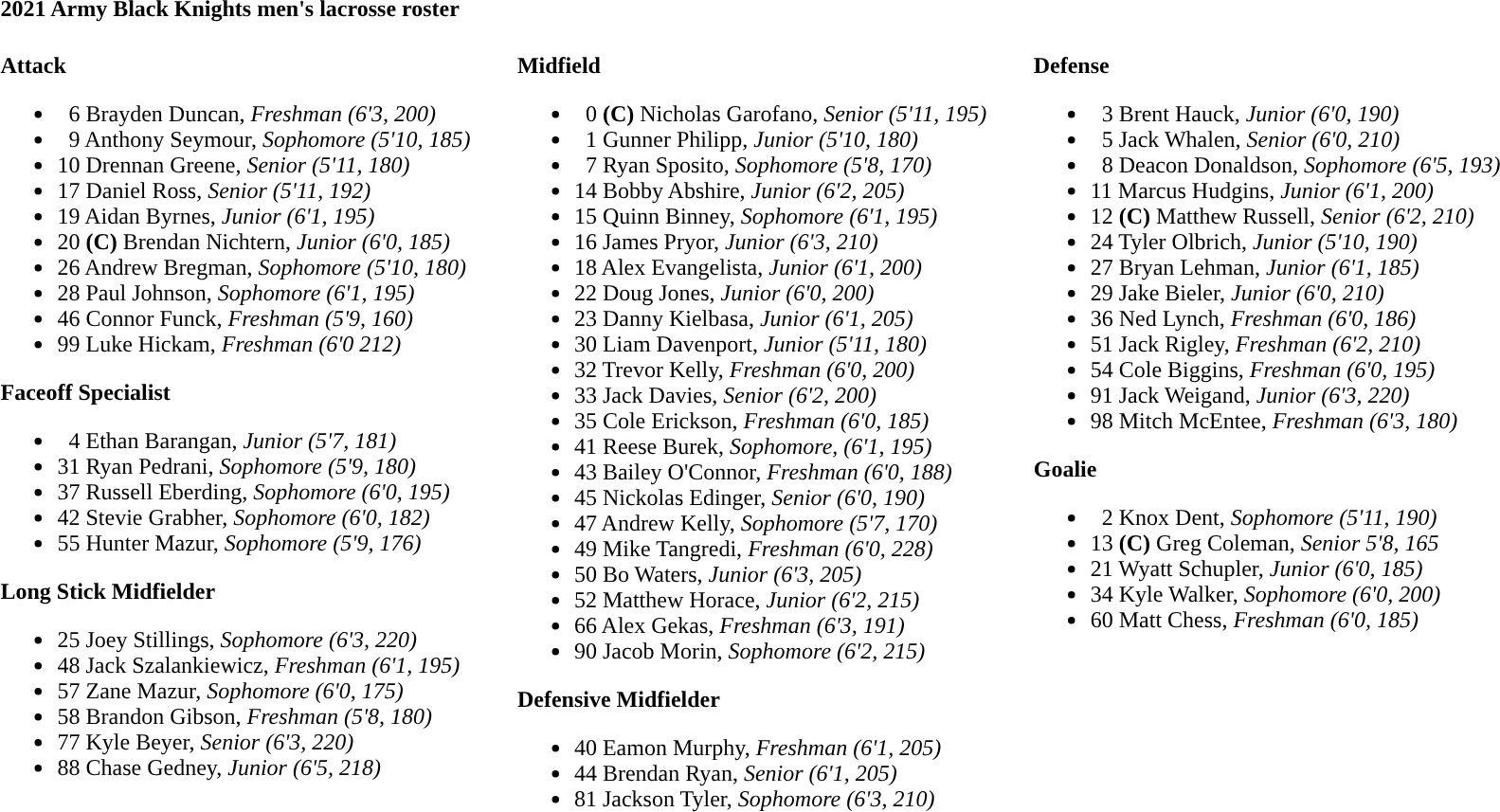<table class="toccolours" style="text-align: left;">
<tr>
<td colspan="5"><strong>2021 Army Black Knights men's lacrosse roster</strong></td>
</tr>
<tr>
<td valign="top"><br><strong>Attack</strong><ul><li>  6  Brayden Duncan, <em>Freshman (6'3, 200)</em></li><li>  9  Anthony Seymour, <em>Sophomore (5'10, 185)</em></li><li>10  Drennan Greene, <em>Senior (5'11, 180)</em></li><li>17  Daniel Ross, <em>Senior (5'11, 192)</em></li><li>19  Aidan Byrnes, <em>Junior (6'1, 195)</em></li><li>20  <strong>(C)</strong> Brendan Nichtern, <em>Junior (6'0, 185)</em></li><li>26  Andrew Bregman, <em>Sophomore (5'10, 180)</em></li><li>28  Paul Johnson, <em>Sophomore (6'1, 195)</em></li><li>46  Connor Funck, <em>Freshman (5'9, 160)</em></li><li>99  Luke Hickam, <em>Freshman (6'0 212)</em></li></ul><strong>Faceoff Specialist</strong><ul><li>  4  Ethan Barangan, <em>Junior (5'7, 181)</em></li><li>31  Ryan Pedrani, <em>Sophomore (5'9, 180)</em></li><li>37  Russell Eberding, <em>Sophomore (6'0, 195)</em></li><li>42  Stevie Grabher, <em>Sophomore (6'0, 182)</em></li><li>55  Hunter Mazur, <em>Sophomore (5'9, 176)</em></li></ul><strong>Long Stick Midfielder</strong><ul><li>25  Joey Stillings, <em>Sophomore (6'3, 220)</em></li><li>48  Jack Szalankiewicz, <em>Freshman (6'1, 195)</em></li><li>57  Zane Mazur, <em>Sophomore (6'0, 175)</em></li><li>58  Brandon Gibson, <em>Freshman (5'8, 180)</em></li><li>77  Kyle Beyer, <em>Senior (6'3, 220)</em></li><li>88  Chase Gedney, <em>Junior (6'5, 218)</em></li></ul></td>
<td width="25"> </td>
<td valign="top"><br><strong>Midfield</strong><ul><li>  0  <strong>(C)</strong> Nicholas Garofano, <em>Senior (5'11, 195)</em></li><li>  1  Gunner Philipp, <em>Junior (5'10, 180)</em></li><li>  7  Ryan Sposito, <em>Sophomore (5'8, 170)</em></li><li>14  Bobby Abshire, <em>Junior (6'2, 205)</em></li><li>15  Quinn Binney, <em>Sophomore (6'1, 195)</em></li><li>16  James Pryor, <em>Junior (6'3, 210)</em></li><li>18  Alex Evangelista, <em>Junior (6'1, 200)</em></li><li>22  Doug Jones, <em>Junior (6'0, 200)</em></li><li>23  Danny Kielbasa, <em>Junior (6'1, 205)</em></li><li>30  Liam Davenport, <em>Junior (5'11, 180)</em></li><li>32  Trevor Kelly, <em>Freshman (6'0, 200)</em></li><li>33  Jack Davies, <em>Senior (6'2, 200)</em></li><li>35  Cole Erickson, <em>Freshman (6'0, 185)</em></li><li>41  Reese Burek, <em>Sophomore, (6'1, 195)</em></li><li>43  Bailey O'Connor, <em>Freshman (6'0, 188)</em></li><li>45  Nickolas Edinger, <em>Senior (6'0, 190)</em></li><li>47  Andrew Kelly, <em>Sophomore (5'7, 170)</em></li><li>49  Mike Tangredi, <em>Freshman (6'0, 228)</em></li><li>50  Bo Waters, <em>Junior (6'3, 205)</em></li><li>52  Matthew Horace, <em>Junior (6'2, 215)</em></li><li>66  Alex Gekas, <em>Freshman (6'3, 191)</em></li><li>90  Jacob Morin, <em>Sophomore (6'2, 215)</em></li></ul><strong>Defensive Midfielder</strong><ul><li>40  Eamon Murphy, <em>Freshman (6'1, 205)</em></li><li>44  Brendan Ryan, <em>Senior (6'1, 205)</em></li><li>81  Jackson Tyler, <em>Sophomore (6'3, 210)</em></li></ul></td>
<td width="25"> </td>
<td valign="top"><br><strong>Defense</strong><ul><li>  3  Brent Hauck, <em>Junior (6'0, 190)</em></li><li>  5  Jack Whalen, <em>Senior (6'0, 210)</em></li><li>  8  Deacon Donaldson, <em>Sophomore (6'5, 193)</em></li><li>11  Marcus Hudgins, <em>Junior (6'1, 200)</em></li><li>12  <strong>(C)</strong> Matthew Russell, <em>Senior (6'2, 210)</em></li><li>24  Tyler Olbrich, <em>Junior (5'10, 190)</em></li><li>27  Bryan Lehman, <em>Junior (6'1, 185)</em></li><li>29  Jake Bieler, <em>Junior (6'0, 210)</em></li><li>36  Ned Lynch, <em>Freshman (6'0, 186)</em></li><li>51  Jack Rigley, <em>Freshman (6'2, 210)</em></li><li>54  Cole Biggins, <em>Freshman (6'0, 195)</em></li><li>91  Jack Weigand, <em>Junior (6'3, 220)</em></li><li>98  Mitch McEntee, <em>Freshman (6'3, 180)</em></li></ul><strong>Goalie</strong><ul><li>  2  Knox Dent, <em>Sophomore (5'11, 190)</em></li><li>13  <strong>(C)</strong> Greg Coleman, <em>Senior 5'8, 165</em></li><li>21  Wyatt Schupler, <em>Junior (6'0, 185)</em></li><li>34  Kyle Walker, <em>Sophomore (6'0, 200)</em></li><li>60  Matt Chess, <em>Freshman (6'0, 185)</em></li></ul></td>
</tr>
</table>
